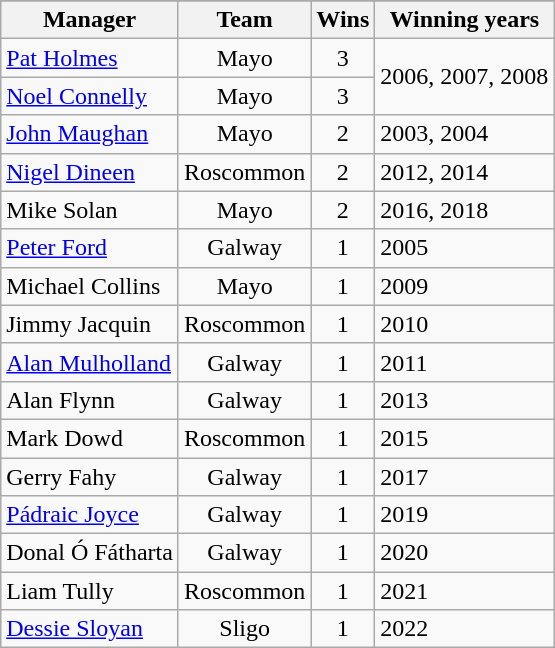<table class="wikitable">
<tr>
</tr>
<tr>
<th>Manager</th>
<th>Team</th>
<th>Wins</th>
<th>Winning years</th>
</tr>
<tr>
<td> <a href='#'>Pat Holmes</a></td>
<td style="text-align:center">Mayo</td>
<td style="text-align:center;">3</td>
<td rowspan=2>2006, 2007, 2008</td>
</tr>
<tr>
<td> <a href='#'>Noel Connelly</a></td>
<td style="text-align:center">Mayo</td>
<td style="text-align:center;">3</td>
</tr>
<tr>
<td> <a href='#'>John Maughan</a></td>
<td style="text-align:center">Mayo</td>
<td style="text-align:center;">2</td>
<td>2003, 2004</td>
</tr>
<tr>
<td> <a href='#'>Nigel Dineen</a></td>
<td style="text-align:center">Roscommon</td>
<td style="text-align:center;">2</td>
<td>2012, 2014</td>
</tr>
<tr>
<td> Mike Solan</td>
<td style="text-align:center">Mayo</td>
<td style="text-align:center;">2</td>
<td>2016, 2018</td>
</tr>
<tr>
<td> <a href='#'>Peter Ford</a></td>
<td style="text-align:center">Galway</td>
<td style="text-align:center;">1</td>
<td>2005</td>
</tr>
<tr>
<td> Michael Collins</td>
<td style="text-align:center">Mayo</td>
<td style="text-align:center;">1</td>
<td>2009</td>
</tr>
<tr>
<td> Jimmy Jacquin</td>
<td style="text-align:center">Roscommon</td>
<td style="text-align:center;">1</td>
<td>2010</td>
</tr>
<tr>
<td> <a href='#'>Alan Mulholland</a></td>
<td style="text-align:center">Galway</td>
<td style="text-align:center;">1</td>
<td>2011</td>
</tr>
<tr>
<td> Alan Flynn</td>
<td style="text-align:center">Galway</td>
<td style="text-align:center;">1</td>
<td>2013</td>
</tr>
<tr>
<td> Mark Dowd</td>
<td style="text-align:center">Roscommon</td>
<td style="text-align:center;">1</td>
<td>2015</td>
</tr>
<tr>
<td> Gerry Fahy</td>
<td style="text-align:center">Galway</td>
<td style="text-align:center;">1</td>
<td>2017</td>
</tr>
<tr>
<td> <a href='#'>Pádraic Joyce</a></td>
<td style="text-align:center">Galway</td>
<td style="text-align:center;">1</td>
<td>2019</td>
</tr>
<tr>
<td> Donal Ó Fátharta</td>
<td style="text-align:center">Galway</td>
<td style="text-align:center;">1</td>
<td>2020</td>
</tr>
<tr>
<td> Liam Tully</td>
<td style="text-align:center">Roscommon</td>
<td style="text-align:center;">1</td>
<td>2021</td>
</tr>
<tr>
<td><a href='#'>Dessie Sloyan</a></td>
<td style="text-align:center">Sligo</td>
<td style="text-align:center;">1</td>
<td>2022</td>
</tr>
</table>
